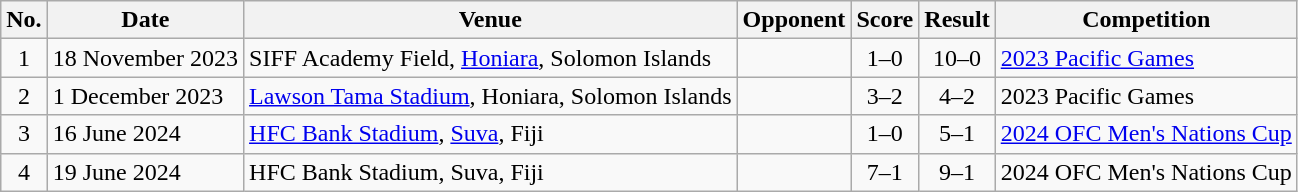<table class="wikitable sortable">
<tr>
<th scope="col">No.</th>
<th scope="col">Date</th>
<th scope="col">Venue</th>
<th scope="col">Opponent</th>
<th scope="col">Score</th>
<th scope="col">Result</th>
<th scope="col">Competition</th>
</tr>
<tr>
<td align="center">1</td>
<td>18 November 2023</td>
<td>SIFF Academy Field, <a href='#'>Honiara</a>, Solomon Islands</td>
<td></td>
<td align="center">1–0</td>
<td align="center">10–0</td>
<td><a href='#'>2023 Pacific Games</a></td>
</tr>
<tr>
<td align="center">2</td>
<td>1 December 2023</td>
<td><a href='#'>Lawson Tama Stadium</a>, Honiara, Solomon Islands</td>
<td></td>
<td align="center">3–2</td>
<td align="center">4–2</td>
<td>2023 Pacific Games</td>
</tr>
<tr>
<td align="center">3</td>
<td>16 June 2024</td>
<td><a href='#'>HFC Bank Stadium</a>, <a href='#'>Suva</a>, Fiji</td>
<td></td>
<td align="center">1–0</td>
<td align="center">5–1</td>
<td><a href='#'>2024 OFC Men's Nations Cup</a></td>
</tr>
<tr>
<td align="center">4</td>
<td>19 June 2024</td>
<td>HFC Bank Stadium, Suva, Fiji</td>
<td></td>
<td align="center">7–1</td>
<td align="center">9–1</td>
<td>2024 OFC Men's Nations Cup</td>
</tr>
</table>
